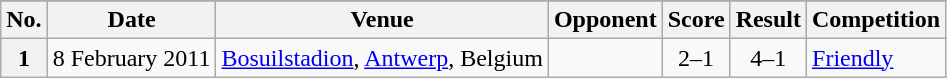<table class="wikitable plainrowheaders">
<tr>
</tr>
<tr>
<th scope=col>No.</th>
<th scope=col data-sort-type=date>Date</th>
<th scope=col>Venue</th>
<th scope=col>Opponent</th>
<th scope=col>Score</th>
<th scope=col>Result</th>
<th scope=col>Competition</th>
</tr>
<tr>
<th scope=row>1</th>
<td>8 February 2011</td>
<td><a href='#'>Bosuilstadion</a>, <a href='#'>Antwerp</a>, Belgium</td>
<td></td>
<td align=center>2–1</td>
<td align=center>4–1</td>
<td><a href='#'>Friendly</a></td>
</tr>
</table>
